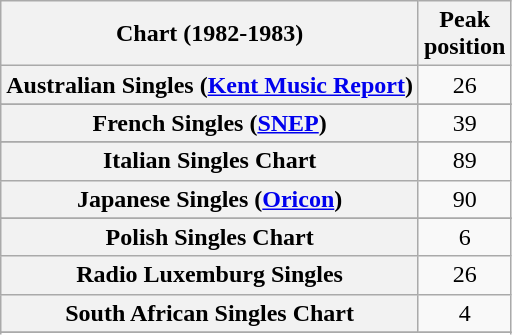<table class="wikitable sortable plainrowheaders" style="text-align:center">
<tr>
<th>Chart (1982-1983)</th>
<th>Peak<br>position</th>
</tr>
<tr>
<th scope="row">Australian Singles (<a href='#'>Kent Music Report</a>)</th>
<td align="center">26</td>
</tr>
<tr>
</tr>
<tr>
<th scope="row">French Singles (<a href='#'>SNEP</a>)</th>
<td align="center">39</td>
</tr>
<tr>
</tr>
<tr>
<th scope="row">Italian Singles Chart</th>
<td style="text-align:center;">89</td>
</tr>
<tr>
<th scope="row">Japanese Singles (<a href='#'>Oricon</a>)</th>
<td align="center">90</td>
</tr>
<tr>
</tr>
<tr>
</tr>
<tr>
</tr>
<tr>
<th scope="row">Polish Singles Chart</th>
<td style="text-align:center;">6</td>
</tr>
<tr>
<th scope="row">Radio Luxemburg Singles</th>
<td style="text-align:center;">26</td>
</tr>
<tr>
<th scope="row">South African Singles Chart</th>
<td style="text-align:center;">4</td>
</tr>
<tr>
</tr>
<tr>
</tr>
<tr>
</tr>
<tr>
</tr>
<tr>
</tr>
</table>
